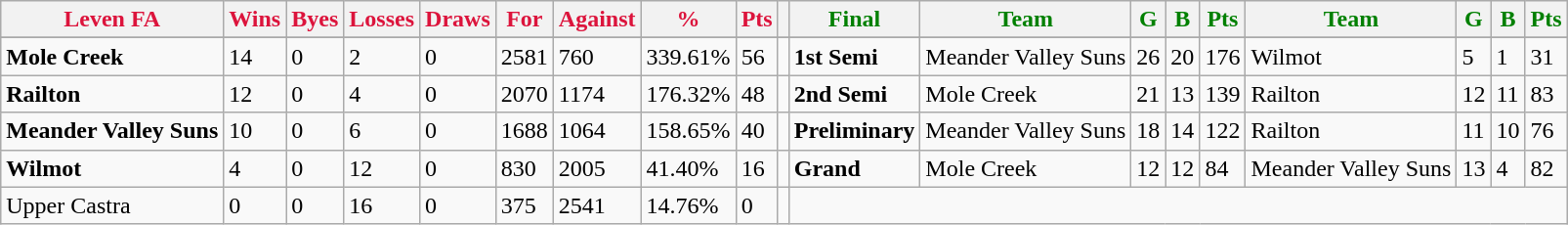<table class="wikitable">
<tr>
<th style="color:crimson">Leven FA</th>
<th style="color:crimson">Wins</th>
<th style="color:crimson">Byes</th>
<th style="color:crimson">Losses</th>
<th style="color:crimson">Draws</th>
<th style="color:crimson">For</th>
<th style="color:crimson">Against</th>
<th style="color:crimson">%</th>
<th style="color:crimson">Pts</th>
<th></th>
<th style="color:green">Final</th>
<th style="color:green">Team</th>
<th style="color:green">G</th>
<th style="color:green">B</th>
<th style="color:green">Pts</th>
<th style="color:green">Team</th>
<th style="color:green">G</th>
<th style="color:green">B</th>
<th style="color:green">Pts</th>
</tr>
<tr>
</tr>
<tr>
</tr>
<tr>
<td><strong>	Mole Creek	</strong></td>
<td>14</td>
<td>0</td>
<td>2</td>
<td>0</td>
<td>2581</td>
<td>760</td>
<td>339.61%</td>
<td>56</td>
<td></td>
<td><strong>1st Semi</strong></td>
<td>Meander Valley Suns</td>
<td>26</td>
<td>20</td>
<td>176</td>
<td>Wilmot</td>
<td>5</td>
<td>1</td>
<td>31</td>
</tr>
<tr>
<td><strong>	Railton	</strong></td>
<td>12</td>
<td>0</td>
<td>4</td>
<td>0</td>
<td>2070</td>
<td>1174</td>
<td>176.32%</td>
<td>48</td>
<td></td>
<td><strong>2nd Semi</strong></td>
<td>Mole Creek</td>
<td>21</td>
<td>13</td>
<td>139</td>
<td>Railton</td>
<td>12</td>
<td>11</td>
<td>83</td>
</tr>
<tr>
<td><strong>	Meander Valley Suns	</strong></td>
<td>10</td>
<td>0</td>
<td>6</td>
<td>0</td>
<td>1688</td>
<td>1064</td>
<td>158.65%</td>
<td>40</td>
<td></td>
<td><strong>Preliminary</strong></td>
<td>Meander Valley Suns</td>
<td>18</td>
<td>14</td>
<td>122</td>
<td>Railton</td>
<td>11</td>
<td>10</td>
<td>76</td>
</tr>
<tr>
<td><strong>	Wilmot	</strong></td>
<td>4</td>
<td>0</td>
<td>12</td>
<td>0</td>
<td>830</td>
<td>2005</td>
<td>41.40%</td>
<td>16</td>
<td></td>
<td><strong>Grand</strong></td>
<td>Mole Creek</td>
<td>12</td>
<td>12</td>
<td>84</td>
<td>Meander Valley Suns</td>
<td>13</td>
<td>4</td>
<td>82</td>
</tr>
<tr>
<td>Upper Castra</td>
<td>0</td>
<td>0</td>
<td>16</td>
<td>0</td>
<td>375</td>
<td>2541</td>
<td>14.76%</td>
<td>0</td>
<td></td>
</tr>
</table>
